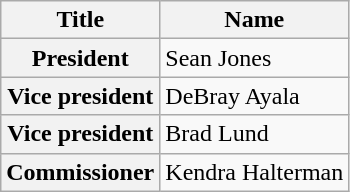<table class="wikitable plainrowheaders">
<tr>
<th scope="col">Title</th>
<th scope="col">Name</th>
</tr>
<tr>
<th scope="row">President</th>
<td>Sean Jones</td>
</tr>
<tr>
<th scope="row">Vice president</th>
<td>DeBray Ayala</td>
</tr>
<tr>
<th scope="row">Vice president</th>
<td>Brad Lund</td>
</tr>
<tr>
<th scope="row">Commissioner</th>
<td>Kendra Halterman</td>
</tr>
</table>
